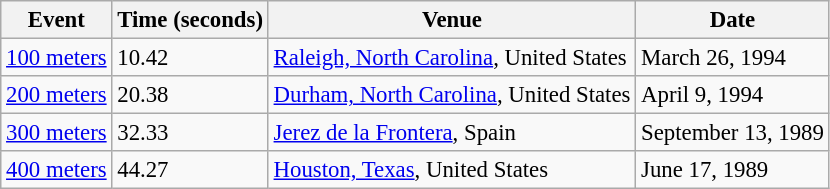<table class="wikitable" style="font-size:95%;">
<tr ">
<th>Event</th>
<th>Time (seconds)</th>
<th>Venue</th>
<th>Date</th>
</tr>
<tr>
<td><a href='#'>100 meters</a></td>
<td>10.42</td>
<td><a href='#'>Raleigh, North Carolina</a>, United States</td>
<td>March 26, 1994</td>
</tr>
<tr>
<td><a href='#'>200 meters</a></td>
<td>20.38</td>
<td><a href='#'>Durham, North Carolina</a>, United States</td>
<td>April 9, 1994</td>
</tr>
<tr>
<td><a href='#'>300 meters</a></td>
<td>32.33</td>
<td><a href='#'>Jerez de la Frontera</a>, Spain</td>
<td>September 13, 1989</td>
</tr>
<tr>
<td><a href='#'>400 meters</a></td>
<td>44.27</td>
<td><a href='#'>Houston, Texas</a>, United States</td>
<td>June 17, 1989</td>
</tr>
</table>
